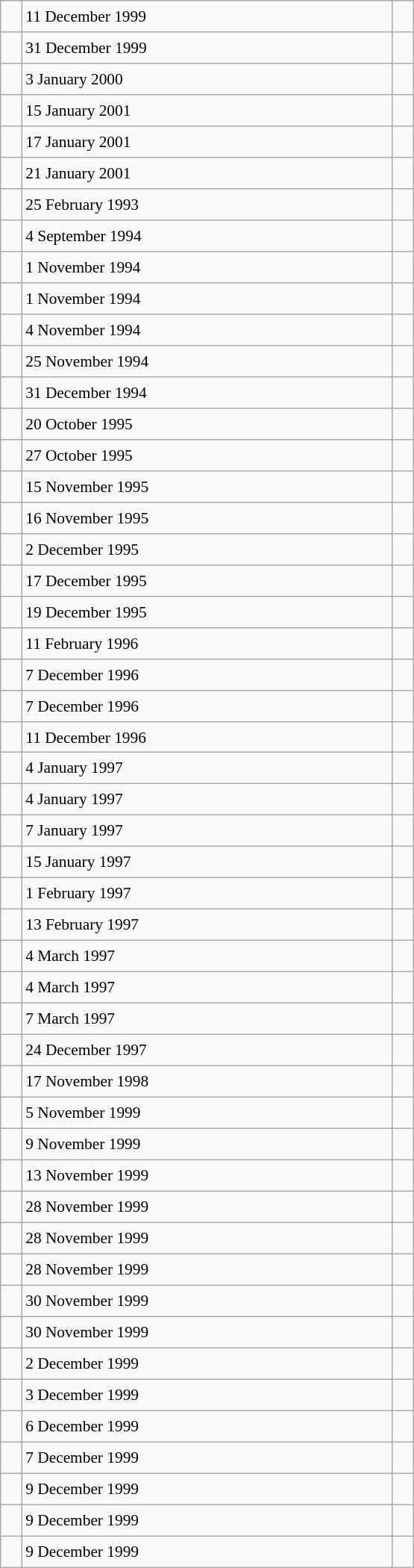<table class="wikitable" style="font-size: 89%; float: left; width: 26em; margin-right: 1em; height: 1400px">
<tr>
<td></td>
<td>11 December 1999</td>
<td></td>
</tr>
<tr>
<td></td>
<td>31 December 1999</td>
<td></td>
</tr>
<tr>
<td></td>
<td>3 January 2000</td>
<td></td>
</tr>
<tr>
<td></td>
<td>15 January 2001</td>
<td></td>
</tr>
<tr>
<td></td>
<td>17 January 2001</td>
<td></td>
</tr>
<tr>
<td></td>
<td>21 January 2001</td>
<td></td>
</tr>
<tr>
<td></td>
<td>25 February 1993</td>
<td></td>
</tr>
<tr>
<td></td>
<td>4 September 1994</td>
<td></td>
</tr>
<tr>
<td></td>
<td>1 November 1994</td>
<td></td>
</tr>
<tr>
<td></td>
<td>1 November 1994</td>
<td></td>
</tr>
<tr>
<td></td>
<td>4 November 1994</td>
<td></td>
</tr>
<tr>
<td></td>
<td>25 November 1994</td>
<td></td>
</tr>
<tr>
<td></td>
<td>31 December 1994</td>
<td></td>
</tr>
<tr>
<td></td>
<td>20 October 1995</td>
<td></td>
</tr>
<tr>
<td></td>
<td>27 October 1995</td>
<td></td>
</tr>
<tr>
<td></td>
<td>15 November 1995</td>
<td></td>
</tr>
<tr>
<td></td>
<td>16 November 1995</td>
<td></td>
</tr>
<tr>
<td></td>
<td>2 December 1995</td>
<td></td>
</tr>
<tr>
<td></td>
<td>17 December 1995</td>
<td></td>
</tr>
<tr>
<td></td>
<td>19 December 1995</td>
<td></td>
</tr>
<tr>
<td></td>
<td>11 February 1996</td>
<td></td>
</tr>
<tr>
<td></td>
<td>7 December 1996</td>
<td></td>
</tr>
<tr>
<td></td>
<td>7 December 1996</td>
<td></td>
</tr>
<tr>
<td></td>
<td>11 December 1996</td>
<td></td>
</tr>
<tr>
<td></td>
<td>4 January 1997</td>
<td></td>
</tr>
<tr>
<td></td>
<td>4 January 1997</td>
<td></td>
</tr>
<tr>
<td></td>
<td>7 January 1997</td>
<td></td>
</tr>
<tr>
<td></td>
<td>15 January 1997</td>
<td></td>
</tr>
<tr>
<td></td>
<td>1 February 1997</td>
<td></td>
</tr>
<tr>
<td></td>
<td>13 February 1997</td>
<td></td>
</tr>
<tr>
<td></td>
<td>4 March 1997</td>
<td></td>
</tr>
<tr>
<td></td>
<td>4 March 1997</td>
<td></td>
</tr>
<tr>
<td></td>
<td>7 March 1997</td>
<td></td>
</tr>
<tr>
<td></td>
<td>24 December 1997</td>
<td></td>
</tr>
<tr>
<td></td>
<td>17 November 1998</td>
<td></td>
</tr>
<tr>
<td></td>
<td>5 November 1999</td>
<td></td>
</tr>
<tr>
<td></td>
<td>9 November 1999</td>
<td></td>
</tr>
<tr>
<td></td>
<td>13 November 1999</td>
<td></td>
</tr>
<tr>
<td></td>
<td>28 November 1999</td>
<td></td>
</tr>
<tr>
<td></td>
<td>28 November 1999</td>
<td></td>
</tr>
<tr>
<td></td>
<td>28 November 1999</td>
<td></td>
</tr>
<tr>
<td></td>
<td>30 November 1999</td>
<td></td>
</tr>
<tr>
<td></td>
<td>30 November 1999</td>
<td></td>
</tr>
<tr>
<td></td>
<td>2 December 1999</td>
<td></td>
</tr>
<tr>
<td></td>
<td>3 December 1999</td>
<td></td>
</tr>
<tr>
<td></td>
<td>6 December 1999</td>
<td></td>
</tr>
<tr>
<td></td>
<td>7 December 1999</td>
<td></td>
</tr>
<tr>
<td></td>
<td>9 December 1999</td>
<td></td>
</tr>
<tr>
<td></td>
<td>9 December 1999</td>
<td></td>
</tr>
<tr>
<td></td>
<td>9 December 1999</td>
<td></td>
</tr>
</table>
